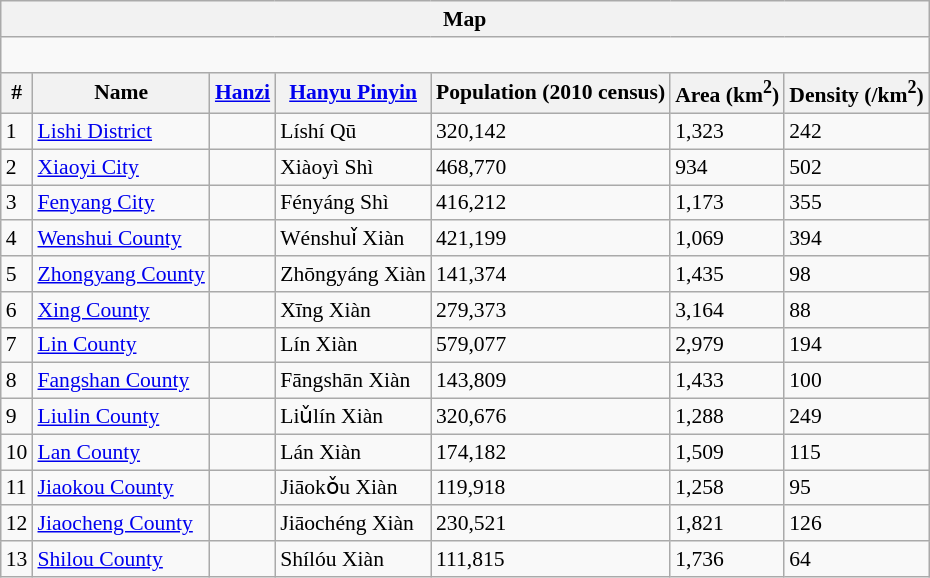<table class="wikitable"  style="font-size:90%;" align=center>
<tr>
<th colspan="7" align="center">Map</th>
</tr>
<tr>
<td colspan="7" align="center"><div><br> 














</div></td>
</tr>
<tr ->
<th>#</th>
<th>Name</th>
<th><a href='#'>Hanzi</a></th>
<th><a href='#'>Hanyu Pinyin</a></th>
<th>Population (2010 census)</th>
<th>Area (km<sup>2</sup>)</th>
<th>Density (/km<sup>2</sup>)</th>
</tr>
<tr --------->
<td>1</td>
<td><a href='#'>Lishi District</a></td>
<td></td>
<td>Líshí Qū</td>
<td>320,142</td>
<td>1,323</td>
<td>242</td>
</tr>
<tr --------->
<td>2</td>
<td><a href='#'>Xiaoyi City</a></td>
<td></td>
<td>Xiàoyì Shì</td>
<td>468,770</td>
<td>934</td>
<td>502</td>
</tr>
<tr --------->
<td>3</td>
<td><a href='#'>Fenyang City</a></td>
<td></td>
<td>Fényáng Shì</td>
<td>416,212</td>
<td>1,173</td>
<td>355</td>
</tr>
<tr --------->
<td>4</td>
<td><a href='#'>Wenshui County</a></td>
<td></td>
<td>Wénshuǐ Xiàn</td>
<td>421,199</td>
<td>1,069</td>
<td>394</td>
</tr>
<tr --------->
<td>5</td>
<td><a href='#'>Zhongyang County</a></td>
<td></td>
<td>Zhōngyáng Xiàn</td>
<td>141,374</td>
<td>1,435</td>
<td>98</td>
</tr>
<tr --------->
<td>6</td>
<td><a href='#'>Xing County</a></td>
<td></td>
<td>Xīng Xiàn</td>
<td>279,373</td>
<td>3,164</td>
<td>88</td>
</tr>
<tr --------->
<td>7</td>
<td><a href='#'>Lin County</a></td>
<td></td>
<td>Lín Xiàn</td>
<td>579,077</td>
<td>2,979</td>
<td>194</td>
</tr>
<tr --------->
<td>8</td>
<td><a href='#'>Fangshan County</a></td>
<td></td>
<td>Fāngshān Xiàn</td>
<td>143,809</td>
<td>1,433</td>
<td>100</td>
</tr>
<tr --------->
<td>9</td>
<td><a href='#'>Liulin County</a></td>
<td></td>
<td>Liǔlín Xiàn</td>
<td>320,676</td>
<td>1,288</td>
<td>249</td>
</tr>
<tr --------->
<td>10</td>
<td><a href='#'>Lan County</a></td>
<td></td>
<td>Lán Xiàn</td>
<td>174,182</td>
<td>1,509</td>
<td>115</td>
</tr>
<tr --------->
<td>11</td>
<td><a href='#'>Jiaokou County</a></td>
<td></td>
<td>Jiāokǒu Xiàn</td>
<td>119,918</td>
<td>1,258</td>
<td>95</td>
</tr>
<tr --------->
<td>12</td>
<td><a href='#'>Jiaocheng County</a></td>
<td></td>
<td>Jiāochéng Xiàn</td>
<td>230,521</td>
<td>1,821</td>
<td>126</td>
</tr>
<tr --------->
<td>13</td>
<td><a href='#'>Shilou County</a></td>
<td></td>
<td>Shílóu Xiàn</td>
<td>111,815</td>
<td>1,736</td>
<td>64</td>
</tr>
</table>
